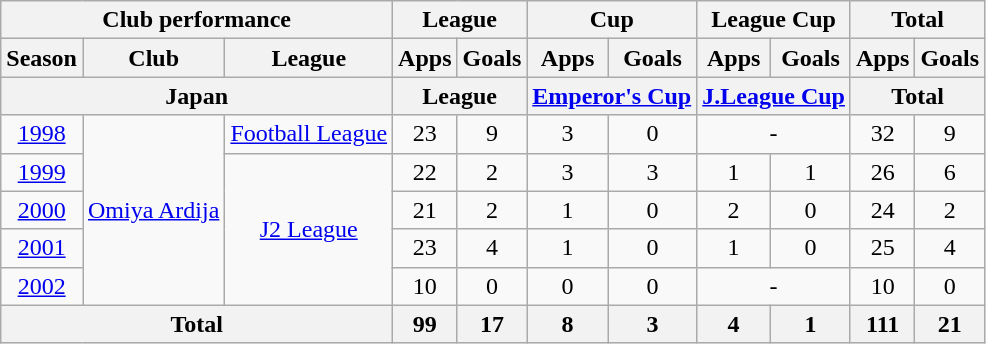<table class="wikitable" style="text-align:center;">
<tr>
<th colspan=3>Club performance</th>
<th colspan=2>League</th>
<th colspan=2>Cup</th>
<th colspan=2>League Cup</th>
<th colspan=2>Total</th>
</tr>
<tr>
<th>Season</th>
<th>Club</th>
<th>League</th>
<th>Apps</th>
<th>Goals</th>
<th>Apps</th>
<th>Goals</th>
<th>Apps</th>
<th>Goals</th>
<th>Apps</th>
<th>Goals</th>
</tr>
<tr>
<th colspan=3>Japan</th>
<th colspan=2>League</th>
<th colspan=2><a href='#'>Emperor's Cup</a></th>
<th colspan=2><a href='#'>J.League Cup</a></th>
<th colspan=2>Total</th>
</tr>
<tr>
<td><a href='#'>1998</a></td>
<td rowspan=5><a href='#'>Omiya Ardija</a></td>
<td><a href='#'>Football League</a></td>
<td>23</td>
<td>9</td>
<td>3</td>
<td>0</td>
<td colspan=2>-</td>
<td>32</td>
<td>9</td>
</tr>
<tr>
<td><a href='#'>1999</a></td>
<td rowspan=4><a href='#'>J2 League</a></td>
<td>22</td>
<td>2</td>
<td>3</td>
<td>3</td>
<td>1</td>
<td>1</td>
<td>26</td>
<td>6</td>
</tr>
<tr>
<td><a href='#'>2000</a></td>
<td>21</td>
<td>2</td>
<td>1</td>
<td>0</td>
<td>2</td>
<td>0</td>
<td>24</td>
<td>2</td>
</tr>
<tr>
<td><a href='#'>2001</a></td>
<td>23</td>
<td>4</td>
<td>1</td>
<td>0</td>
<td>1</td>
<td>0</td>
<td>25</td>
<td>4</td>
</tr>
<tr>
<td><a href='#'>2002</a></td>
<td>10</td>
<td>0</td>
<td>0</td>
<td>0</td>
<td colspan=2>-</td>
<td>10</td>
<td>0</td>
</tr>
<tr>
<th colspan=3>Total</th>
<th>99</th>
<th>17</th>
<th>8</th>
<th>3</th>
<th>4</th>
<th>1</th>
<th>111</th>
<th>21</th>
</tr>
</table>
